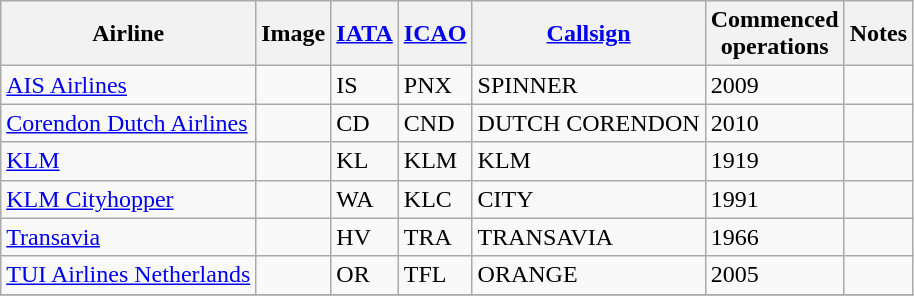<table class="wikitable sortable sticky-header sort-under">
<tr valign="middle">
<th>Airline</th>
<th>Image</th>
<th><a href='#'>IATA</a></th>
<th><a href='#'>ICAO</a></th>
<th><a href='#'>Callsign</a></th>
<th>Commenced<br>operations</th>
<th>Notes</th>
</tr>
<tr>
<td><a href='#'>AIS Airlines</a></td>
<td></td>
<td>IS</td>
<td>PNX</td>
<td>SPINNER</td>
<td>2009</td>
<td></td>
</tr>
<tr>
<td><a href='#'>Corendon Dutch Airlines</a></td>
<td></td>
<td>CD</td>
<td>CND</td>
<td>DUTCH CORENDON</td>
<td>2010</td>
<td></td>
</tr>
<tr>
<td><a href='#'>KLM</a></td>
<td></td>
<td>KL</td>
<td>KLM</td>
<td>KLM</td>
<td>1919</td>
<td></td>
</tr>
<tr>
<td><a href='#'>KLM Cityhopper</a></td>
<td></td>
<td>WA</td>
<td>KLC</td>
<td>CITY</td>
<td>1991</td>
<td></td>
</tr>
<tr>
<td><a href='#'>Transavia</a></td>
<td></td>
<td>HV</td>
<td>TRA</td>
<td>TRANSAVIA</td>
<td>1966</td>
<td></td>
</tr>
<tr>
<td><a href='#'>TUI Airlines Netherlands</a></td>
<td></td>
<td>OR</td>
<td>TFL</td>
<td>ORANGE</td>
<td>2005</td>
<td></td>
</tr>
<tr>
</tr>
</table>
